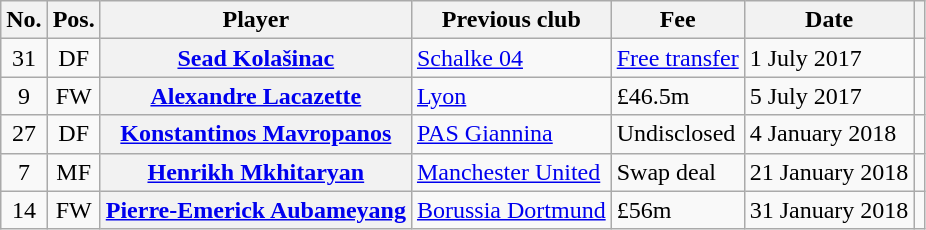<table class="wikitable plainrowheaders">
<tr>
<th scope="col">No.</th>
<th scope="col">Pos.</th>
<th scope="col">Player</th>
<th scope="col">Previous club</th>
<th scope="col">Fee</th>
<th scope="col">Date</th>
<th scope="col"></th>
</tr>
<tr>
<td style="text-align:center">31</td>
<td style="text-align:center">DF</td>
<th scope="row"><a href='#'>Sead Kolašinac</a></th>
<td> <a href='#'>Schalke 04</a></td>
<td><a href='#'>Free transfer</a></td>
<td>1 July 2017</td>
<td style="text-align:center"></td>
</tr>
<tr>
<td style="text-align:center">9</td>
<td style="text-align:center">FW</td>
<th scope="row"><a href='#'>Alexandre Lacazette</a></th>
<td> <a href='#'>Lyon</a></td>
<td>£46.5m</td>
<td>5 July 2017</td>
<td style="text-align:center"></td>
</tr>
<tr>
<td style="text-align:center">27</td>
<td style="text-align:center">DF</td>
<th scope="row"><a href='#'>Konstantinos Mavropanos</a></th>
<td> <a href='#'>PAS Giannina</a></td>
<td>Undisclosed</td>
<td>4 January 2018</td>
<td style="text-align:center"></td>
</tr>
<tr>
<td style="text-align:center">7</td>
<td style="text-align:center">MF</td>
<th scope="row"><a href='#'>Henrikh Mkhitaryan</a></th>
<td> <a href='#'>Manchester United</a></td>
<td>Swap deal</td>
<td>21 January 2018</td>
<td style="text-align:center"></td>
</tr>
<tr>
<td style="text-align:center">14</td>
<td style="text-align:center">FW</td>
<th scope="row"><a href='#'>Pierre-Emerick Aubameyang</a></th>
<td> <a href='#'>Borussia Dortmund</a></td>
<td>£56m</td>
<td>31 January 2018</td>
<td style="text-align:center"></td>
</tr>
</table>
